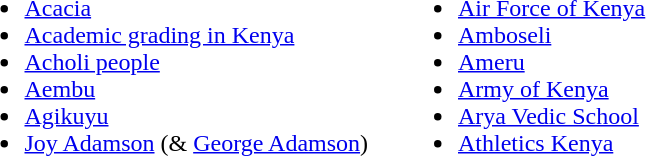<table width="580">
<tr>
<td width="45%"><br><ul><li><a href='#'>Acacia</a></li><li><a href='#'>Academic grading in Kenya</a></li><li><a href='#'>Acholi people</a></li><li><a href='#'>Aembu</a></li><li><a href='#'>Agikuyu</a></li><li><a href='#'>Joy Adamson</a> (& <a href='#'>George Adamson</a>)</li></ul></td>
<td width="45%"><br><ul><li><a href='#'>Air Force of Kenya</a></li><li><a href='#'>Amboseli</a></li><li><a href='#'>Ameru</a></li><li><a href='#'>Army of Kenya</a></li><li><a href='#'>Arya Vedic School</a></li><li><a href='#'>Athletics Kenya</a></li></ul></td>
</tr>
</table>
